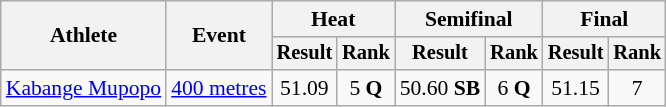<table class="wikitable" style="font-size:90%">
<tr>
<th rowspan="2">Athlete</th>
<th rowspan="2">Event</th>
<th colspan="2">Heat</th>
<th colspan="2">Semifinal</th>
<th colspan="2">Final</th>
</tr>
<tr style="font-size:95%">
<th>Result</th>
<th>Rank</th>
<th>Result</th>
<th>Rank</th>
<th>Result</th>
<th>Rank</th>
</tr>
<tr style=text-align:center>
<td style=text-align:left><a href='#'>Kabange Mupopo</a></td>
<td style=text-align:left><a href='#'>400 metres</a></td>
<td>51.09</td>
<td>5 <strong>Q</strong></td>
<td>50.60 <strong>SB</strong></td>
<td>6 <strong>Q</strong></td>
<td>51.15</td>
<td>7</td>
</tr>
</table>
